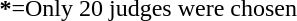<table>
<tr>
<td><strong>*</strong>=Only 20 judges were chosen</td>
<td></td>
<td></td>
</tr>
</table>
